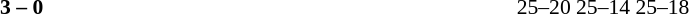<table width=100% cellspacing=1>
<tr>
<th width=20%></th>
<th width=12%></th>
<th width=20%></th>
<th width=33%></th>
<td></td>
</tr>
<tr style=font-size:90%>
<td align=right><strong></strong></td>
<td align=center><strong>3 – 0</strong></td>
<td></td>
<td>25–20 25–14 25–18</td>
</tr>
</table>
